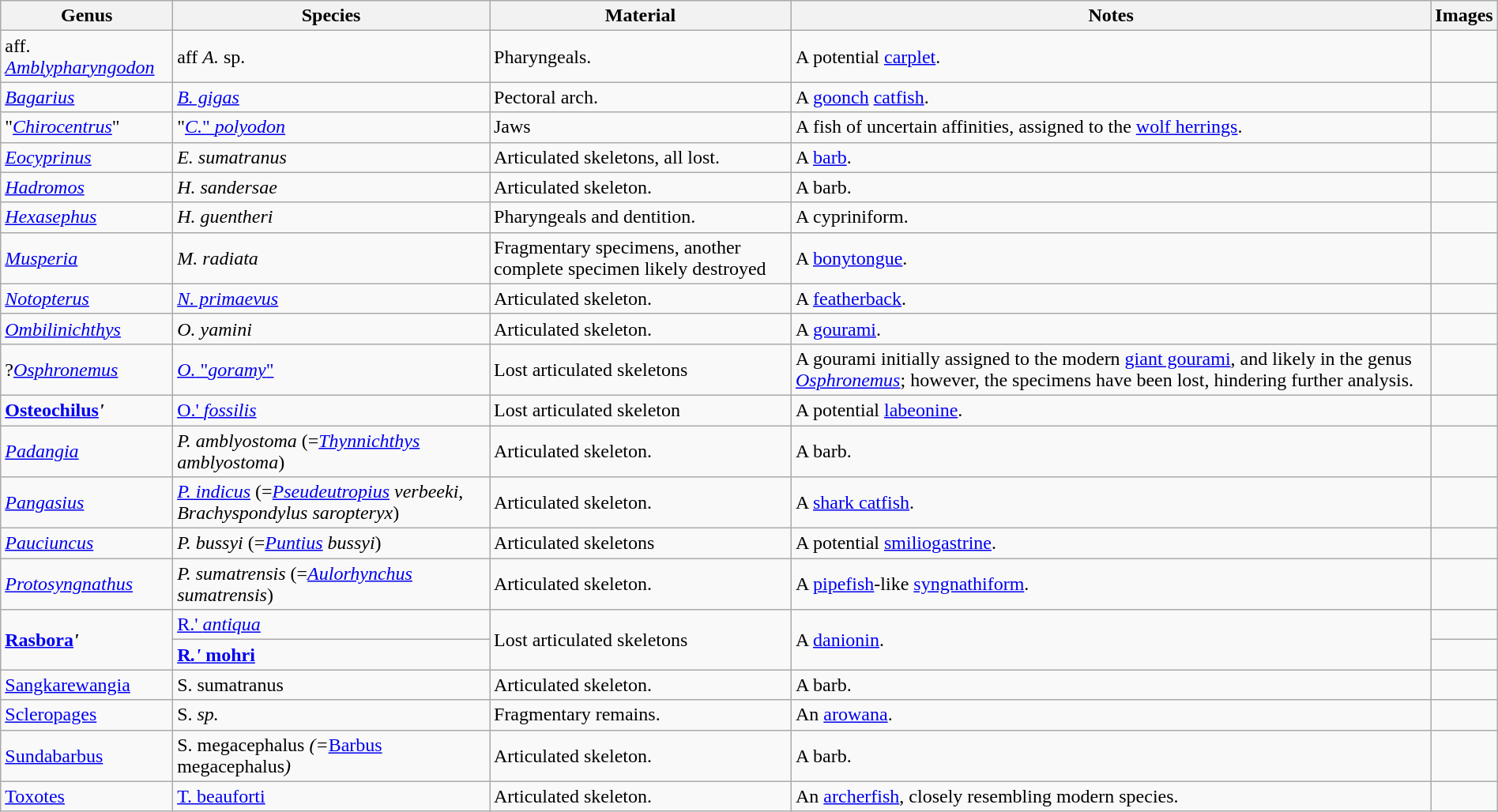<table class="wikitable" align="center" width="100%">
<tr>
<th>Genus</th>
<th>Species</th>
<th>Material</th>
<th>Notes</th>
<th>Images</th>
</tr>
<tr>
<td>aff. <em><a href='#'>Amblypharyngodon</a></em></td>
<td>aff <em>A.</em> sp.</td>
<td>Pharyngeals.</td>
<td>A potential <a href='#'>carplet</a>.</td>
<td></td>
</tr>
<tr>
<td><em><a href='#'>Bagarius</a></em></td>
<td><em><a href='#'>B. gigas</a></em></td>
<td>Pectoral arch.</td>
<td>A <a href='#'>goonch</a> <a href='#'>catfish</a>.</td>
<td></td>
</tr>
<tr>
<td>"<em><a href='#'>Chirocentrus</a></em>"</td>
<td>"<em><a href='#'>C.</a></em><a href='#'>" <em>polyodon</em></a></td>
<td>Jaws</td>
<td>A fish of uncertain affinities, assigned to the <a href='#'>wolf herrings</a>.</td>
<td></td>
</tr>
<tr>
<td><em><a href='#'>Eocyprinus</a></em></td>
<td><em>E. sumatranus</em></td>
<td>Articulated skeletons, all lost.</td>
<td>A <a href='#'>barb</a>.</td>
<td></td>
</tr>
<tr>
<td><em><a href='#'>Hadromos</a></em></td>
<td><em>H. sandersae</em></td>
<td>Articulated skeleton.</td>
<td>A barb.</td>
<td></td>
</tr>
<tr>
<td><em><a href='#'>Hexasephus</a></em></td>
<td><em>H. guentheri</em></td>
<td>Pharyngeals and dentition.</td>
<td>A cypriniform.</td>
<td></td>
</tr>
<tr>
<td><em><a href='#'>Musperia</a></em></td>
<td><em>M. radiata</em></td>
<td>Fragmentary specimens, another complete specimen likely destroyed</td>
<td>A <a href='#'>bonytongue</a>.</td>
<td></td>
</tr>
<tr>
<td><em><a href='#'>Notopterus</a></em></td>
<td><em><a href='#'>N. primaevus</a></em></td>
<td>Articulated skeleton.</td>
<td>A <a href='#'>featherback</a>.</td>
<td></td>
</tr>
<tr>
<td><em><a href='#'>Ombilinichthys</a></em></td>
<td><em>O. yamini</em></td>
<td>Articulated skeleton.</td>
<td>A <a href='#'>gourami</a>.</td>
<td></td>
</tr>
<tr>
<td>?<em><a href='#'>Osphronemus</a></em></td>
<td><a href='#'><em>O.</em> "<em>goramy</em>"</a></td>
<td>Lost articulated skeletons</td>
<td>A gourami initially assigned to the modern <a href='#'>giant gourami</a>, and likely in the genus <em><a href='#'>Osphronemus</a></em>; however, the specimens have been lost, hindering further analysis.</td>
<td></td>
</tr>
<tr>
<td><strong><a href='#'>Osteochilus</a><em>'</td>
<td><a href='#'></strong>O.</em>' <em>fossilis</em></a></td>
<td>Lost articulated skeleton</td>
<td>A potential <a href='#'>labeonine</a>.</td>
<td></td>
</tr>
<tr>
<td><em><a href='#'>Padangia</a></em></td>
<td><em>P. amblyostoma</em> (=<em><a href='#'>Thynnichthys</a> amblyostoma</em>)</td>
<td>Articulated skeleton.</td>
<td>A barb.</td>
<td></td>
</tr>
<tr>
<td><em><a href='#'>Pangasius</a></em></td>
<td><em><a href='#'>P. indicus</a></em> (=<em><a href='#'>Pseudeutropius</a> verbeeki</em>, <em>Brachyspondylus saropteryx</em>)</td>
<td>Articulated skeleton.</td>
<td>A <a href='#'>shark catfish</a>.</td>
<td></td>
</tr>
<tr>
<td><em><a href='#'>Pauciuncus</a></em></td>
<td><em>P. bussyi</em> (=<em><a href='#'>Puntius</a> bussyi</em>)</td>
<td>Articulated skeletons</td>
<td>A potential <a href='#'>smiliogastrine</a>.</td>
<td></td>
</tr>
<tr>
<td><em><a href='#'>Protosyngnathus</a></em></td>
<td><em>P. sumatrensis</em> (=<em><a href='#'>Aulorhynchus</a> sumatrensis</em>)</td>
<td>Articulated skeleton.</td>
<td>A <a href='#'>pipefish</a>-like <a href='#'>syngnathiform</a>.</td>
<td></td>
</tr>
<tr>
<td rowspan="2"><strong><a href='#'>Rasbora</a><em>'</td>
<td><a href='#'></strong>R</em>.' <em>antiqua</em></a></td>
<td rowspan="2">Lost articulated skeletons</td>
<td rowspan="2">A <a href='#'>danionin</a>.</td>
<td></td>
</tr>
<tr>
<td><a href='#'><strong>R<em>.' </em>mohri<em></a></td>
<td></td>
</tr>
<tr>
<td></em><a href='#'>Sangkarewangia</a><em></td>
<td></em>S. sumatranus<em></td>
<td>Articulated skeleton.</td>
<td>A barb.</td>
<td></td>
</tr>
<tr>
<td></em><a href='#'>Scleropages</a><em></td>
<td></em>S.<em> sp.</td>
<td>Fragmentary remains.</td>
<td>An <a href='#'>arowana</a>.</td>
<td></td>
</tr>
<tr>
<td></em><a href='#'>Sundabarbus</a><em></td>
<td></em>S. megacephalus<em> (=</em><a href='#'>Barbus</a> megacephalus<em>)</td>
<td>Articulated skeleton.</td>
<td>A barb.</td>
<td></td>
</tr>
<tr>
<td></em><a href='#'>Toxotes</a><em></td>
<td></em><a href='#'>T. beauforti</a><em></td>
<td>Articulated skeleton.</td>
<td>An <a href='#'>archerfish</a>, closely resembling modern species.</td>
<td></td>
</tr>
</table>
